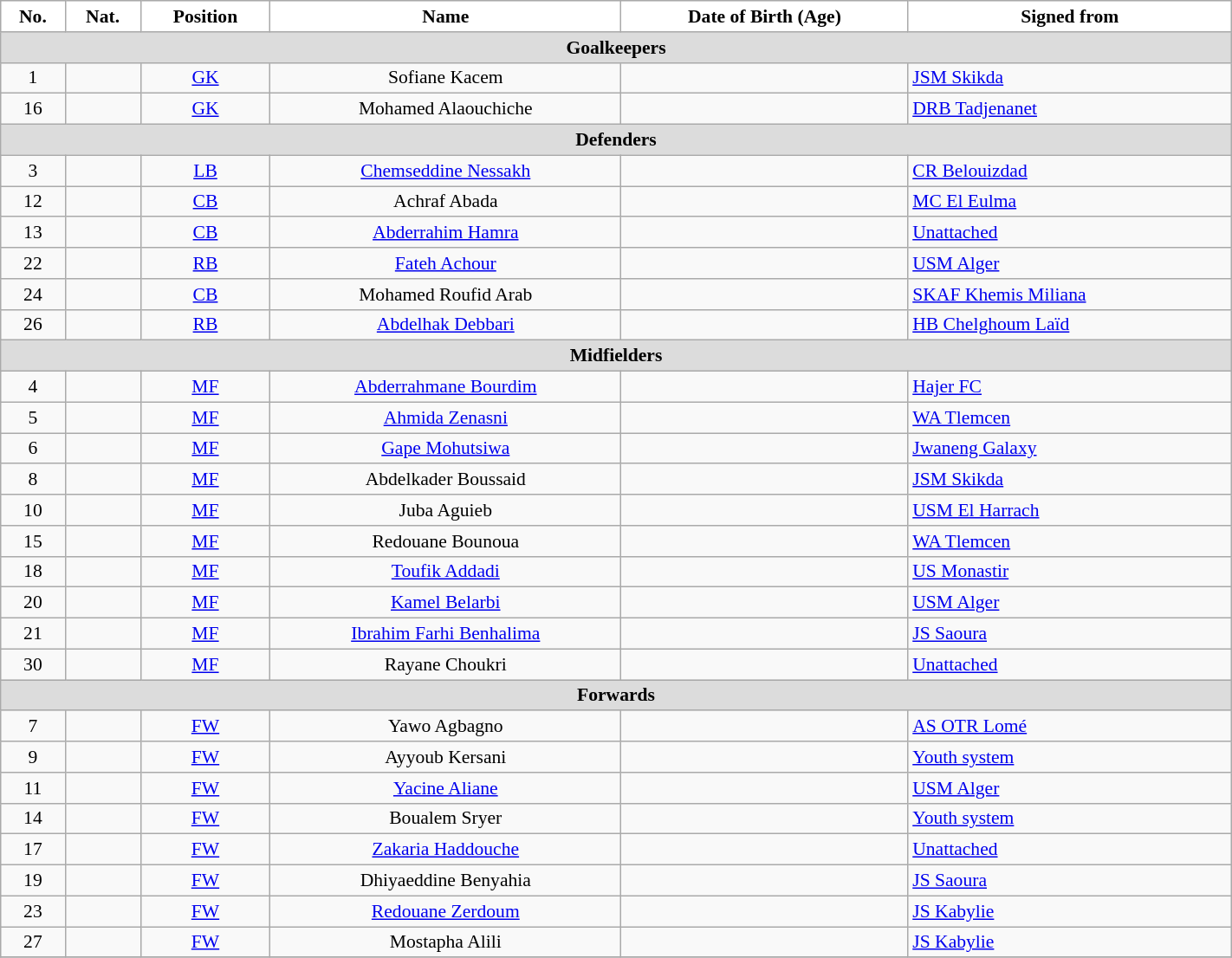<table class="wikitable" style="text-align:center; font-size:90%; width:75%">
<tr>
<th style="background:white; color:black; text-align:center;">No.</th>
<th style="background:white; color:black; text-align:center;">Nat.</th>
<th style="background:white; color:black; text-align:center;">Position</th>
<th style="background:white; color:black; text-align:center;">Name</th>
<th style="background:white; color:black; text-align:center;">Date of Birth (Age)</th>
<th style="background:white; color:black; text-align:center;">Signed from</th>
</tr>
<tr>
<th colspan=10 style="background:#DCDCDC; text-align:center;">Goalkeepers</th>
</tr>
<tr>
<td>1</td>
<td></td>
<td><a href='#'>GK</a></td>
<td>Sofiane Kacem</td>
<td></td>
<td style="text-align:left"> <a href='#'>JSM Skikda</a></td>
</tr>
<tr>
<td>16</td>
<td></td>
<td><a href='#'>GK</a></td>
<td>Mohamed Alaouchiche</td>
<td></td>
<td style="text-align:left"> <a href='#'>DRB Tadjenanet</a></td>
</tr>
<tr>
<th colspan=10 style="background:#DCDCDC; text-align:center;">Defenders</th>
</tr>
<tr>
<td>3</td>
<td></td>
<td><a href='#'>LB</a></td>
<td><a href='#'>Chemseddine Nessakh</a></td>
<td></td>
<td style="text-align:left"> <a href='#'>CR Belouizdad</a></td>
</tr>
<tr>
<td>12</td>
<td></td>
<td><a href='#'>CB</a></td>
<td>Achraf Abada</td>
<td></td>
<td style="text-align:left"> <a href='#'>MC El Eulma</a></td>
</tr>
<tr>
<td>13</td>
<td></td>
<td><a href='#'>CB</a></td>
<td><a href='#'>Abderrahim Hamra</a></td>
<td></td>
<td style="text-align:left"><a href='#'>Unattached</a></td>
</tr>
<tr>
<td>22</td>
<td></td>
<td><a href='#'>RB</a></td>
<td><a href='#'>Fateh Achour</a></td>
<td></td>
<td style="text-align:left"> <a href='#'>USM Alger</a></td>
</tr>
<tr>
<td>24</td>
<td></td>
<td><a href='#'>CB</a></td>
<td>Mohamed Roufid Arab</td>
<td></td>
<td style="text-align:left"> <a href='#'>SKAF Khemis Miliana</a></td>
</tr>
<tr>
<td>26</td>
<td></td>
<td><a href='#'>RB</a></td>
<td><a href='#'>Abdelhak Debbari</a></td>
<td></td>
<td style="text-align:left"> <a href='#'>HB Chelghoum Laïd</a></td>
</tr>
<tr>
<th colspan=10 style="background:#DCDCDC; text-align:center;">Midfielders</th>
</tr>
<tr>
<td>4</td>
<td></td>
<td><a href='#'>MF</a></td>
<td><a href='#'>Abderrahmane Bourdim</a></td>
<td></td>
<td style="text-align:left"> <a href='#'>Hajer FC</a></td>
</tr>
<tr>
<td>5</td>
<td></td>
<td><a href='#'>MF</a></td>
<td><a href='#'>Ahmida Zenasni</a></td>
<td></td>
<td style="text-align:left"> <a href='#'>WA Tlemcen</a></td>
</tr>
<tr>
<td>6</td>
<td></td>
<td><a href='#'>MF</a></td>
<td><a href='#'>Gape Mohutsiwa</a></td>
<td></td>
<td style="text-align:left"> <a href='#'>Jwaneng Galaxy</a></td>
</tr>
<tr>
<td>8</td>
<td></td>
<td><a href='#'>MF</a></td>
<td>Abdelkader Boussaid</td>
<td></td>
<td style="text-align:left"> <a href='#'>JSM Skikda</a></td>
</tr>
<tr>
<td>10</td>
<td></td>
<td><a href='#'>MF</a></td>
<td>Juba Aguieb</td>
<td></td>
<td style="text-align:left"> <a href='#'>USM El Harrach</a></td>
</tr>
<tr>
<td>15</td>
<td></td>
<td><a href='#'>MF</a></td>
<td>Redouane Bounoua</td>
<td></td>
<td style="text-align:left"> <a href='#'>WA Tlemcen</a></td>
</tr>
<tr>
<td>18</td>
<td></td>
<td><a href='#'>MF</a></td>
<td><a href='#'>Toufik Addadi</a></td>
<td></td>
<td style="text-align:left"> <a href='#'>US Monastir</a></td>
</tr>
<tr>
<td>20</td>
<td></td>
<td><a href='#'>MF</a></td>
<td><a href='#'>Kamel Belarbi</a></td>
<td></td>
<td style="text-align:left"> <a href='#'>USM Alger</a></td>
</tr>
<tr>
<td>21</td>
<td></td>
<td><a href='#'>MF</a></td>
<td><a href='#'>Ibrahim Farhi Benhalima</a></td>
<td></td>
<td style="text-align:left"> <a href='#'>JS Saoura</a></td>
</tr>
<tr>
<td>30</td>
<td></td>
<td><a href='#'>MF</a></td>
<td>Rayane Choukri</td>
<td></td>
<td style="text-align:left"><a href='#'>Unattached</a></td>
</tr>
<tr>
<th colspan=10 style="background:#DCDCDC; text-align:center;">Forwards</th>
</tr>
<tr>
<td>7</td>
<td></td>
<td><a href='#'>FW</a></td>
<td>Yawo Agbagno</td>
<td></td>
<td style="text-align:left"> <a href='#'>AS OTR Lomé</a></td>
</tr>
<tr>
<td>9</td>
<td></td>
<td><a href='#'>FW</a></td>
<td>Ayyoub Kersani</td>
<td></td>
<td style="text-align:left"> <a href='#'>Youth system</a></td>
</tr>
<tr>
<td>11</td>
<td></td>
<td><a href='#'>FW</a></td>
<td><a href='#'>Yacine Aliane</a></td>
<td></td>
<td style="text-align:left"> <a href='#'>USM Alger</a></td>
</tr>
<tr>
<td>14</td>
<td></td>
<td><a href='#'>FW</a></td>
<td>Boualem Sryer</td>
<td></td>
<td style="text-align:left"> <a href='#'>Youth system</a></td>
</tr>
<tr>
<td>17</td>
<td></td>
<td><a href='#'>FW</a></td>
<td><a href='#'>Zakaria Haddouche</a></td>
<td></td>
<td style="text-align:left"><a href='#'>Unattached</a></td>
</tr>
<tr>
<td>19</td>
<td></td>
<td><a href='#'>FW</a></td>
<td>Dhiyaeddine Benyahia</td>
<td></td>
<td style="text-align:left"> <a href='#'>JS Saoura</a></td>
</tr>
<tr>
<td>23</td>
<td></td>
<td><a href='#'>FW</a></td>
<td><a href='#'>Redouane Zerdoum</a></td>
<td></td>
<td style="text-align:left"> <a href='#'>JS Kabylie</a></td>
</tr>
<tr>
<td>27</td>
<td></td>
<td><a href='#'>FW</a></td>
<td>Mostapha Alili</td>
<td></td>
<td style="text-align:left"> <a href='#'>JS Kabylie</a></td>
</tr>
<tr>
</tr>
</table>
